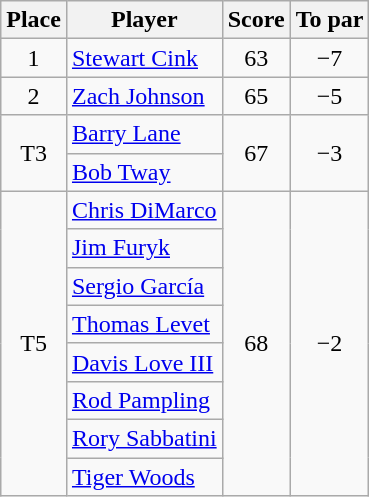<table class="wikitable">
<tr>
<th>Place</th>
<th>Player</th>
<th>Score</th>
<th>To par</th>
</tr>
<tr>
<td align=center>1</td>
<td> <a href='#'>Stewart Cink</a></td>
<td align=center>63</td>
<td align=center>−7</td>
</tr>
<tr>
<td align=center>2</td>
<td> <a href='#'>Zach Johnson</a></td>
<td align=center>65</td>
<td align=center>−5</td>
</tr>
<tr>
<td rowspan="2" align=center>T3</td>
<td> <a href='#'>Barry Lane</a></td>
<td rowspan="2" align=center>67</td>
<td rowspan="2" align=center>−3</td>
</tr>
<tr>
<td> <a href='#'>Bob Tway</a></td>
</tr>
<tr>
<td rowspan="8" align=center>T5</td>
<td> <a href='#'>Chris DiMarco</a></td>
<td rowspan="8" align=center>68</td>
<td rowspan="8" align=center>−2</td>
</tr>
<tr>
<td> <a href='#'>Jim Furyk</a></td>
</tr>
<tr>
<td> <a href='#'>Sergio García</a></td>
</tr>
<tr>
<td> <a href='#'>Thomas Levet</a></td>
</tr>
<tr>
<td> <a href='#'>Davis Love III</a></td>
</tr>
<tr>
<td> <a href='#'>Rod Pampling</a></td>
</tr>
<tr>
<td> <a href='#'>Rory Sabbatini</a></td>
</tr>
<tr>
<td> <a href='#'>Tiger Woods</a></td>
</tr>
</table>
